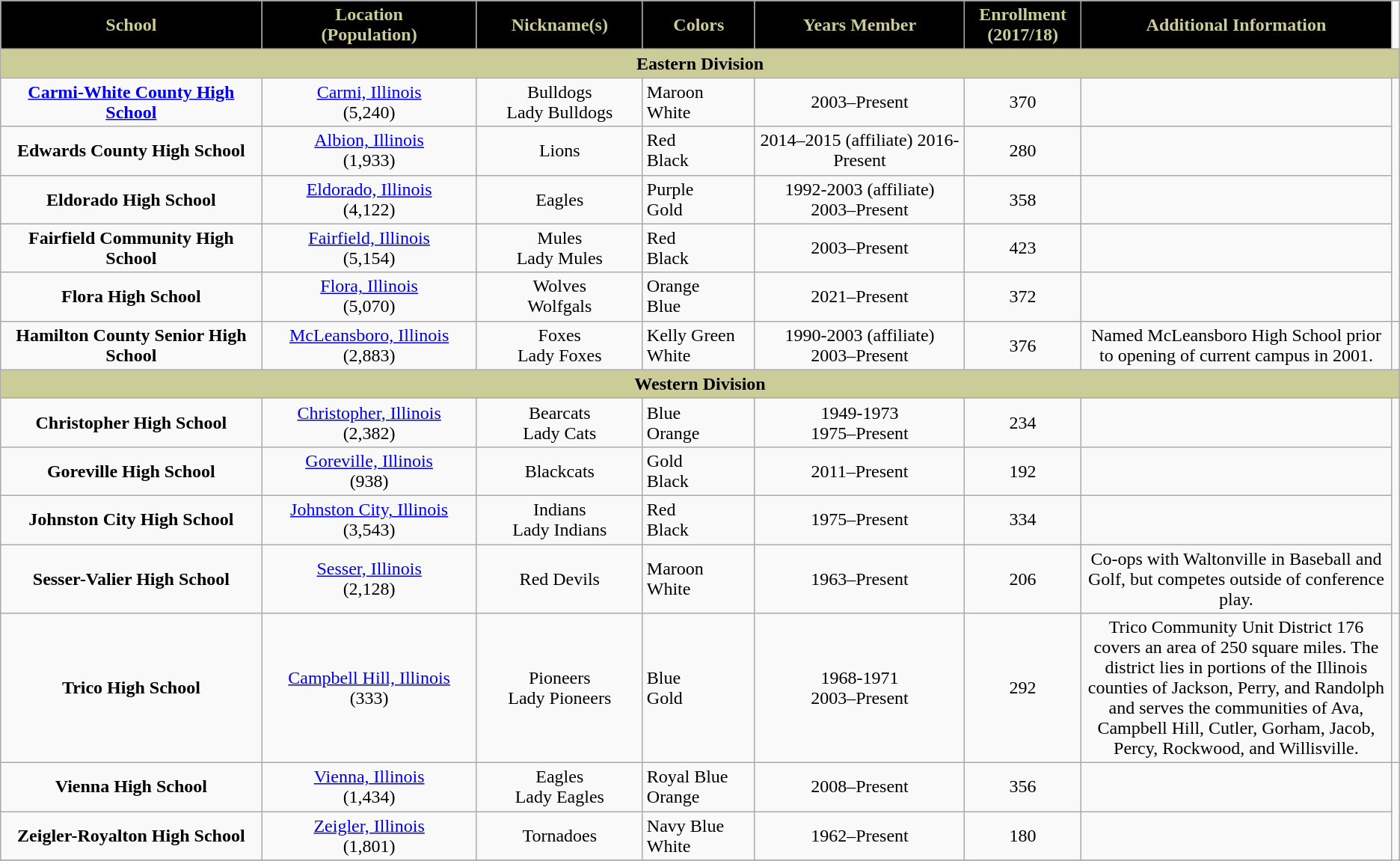<table class="wikitable" border="1" style="text-align:center;">
<tr style="background: black; color: #cccc99">
<td width="250"><strong>School</strong></td>
<td width="200"><strong>Location<br>(Population)</strong></td>
<td width="150"><strong>Nickname(s)</strong></td>
<td width="100"><strong>Colors</strong></td>
<td width="200"><strong>Years Member</strong></td>
<td width="100"><strong>Enrollment<br>(2017/18)</strong></td>
<td width="300"><strong>Additional Information</strong></td>
</tr>
<tr style="background: #cccc99; color: black">
<td colspan="8"><strong>Eastern Division</strong></td>
</tr>
<tr>
<td><strong><a href='#'>Carmi-White County High School</a></strong></td>
<td><a href='#'>Carmi, Illinois</a><br>(5,240)</td>
<td>Bulldogs<br>Lady Bulldogs</td>
<td align="left"> Maroon<br> White</td>
<td>2003–Present</td>
<td>370</td>
<td></td>
</tr>
<tr>
<td><strong>Edwards County High School</strong></td>
<td><a href='#'>Albion, Illinois</a><br>(1,933)</td>
<td>Lions</td>
<td align="left"> Red<br> Black</td>
<td>2014–2015 (affiliate) 2016-Present</td>
<td>280</td>
<td></td>
</tr>
<tr>
<td><strong>Eldorado High School</strong></td>
<td><a href='#'>Eldorado, Illinois</a><br>(4,122)</td>
<td>Eagles</td>
<td align="left"> Purple<br> Gold</td>
<td>1992-2003 (affiliate)<br>2003–Present</td>
<td>358</td>
<td></td>
</tr>
<tr>
<td><strong>Fairfield Community High School</strong></td>
<td><a href='#'>Fairfield, Illinois</a><br>(5,154)</td>
<td>Mules<br>Lady Mules</td>
<td align="left"> Red<br> Black</td>
<td>2003–Present</td>
<td>423</td>
<td></td>
</tr>
<tr>
<td><strong>Flora High School</strong></td>
<td><a href='#'>Flora, Illinois</a><br>(5,070)</td>
<td>Wolves<br>Wolfgals</td>
<td align="left"> Orange<br> Blue</td>
<td>2021–Present</td>
<td>372</td>
<td></td>
</tr>
<tr>
<td><strong>Hamilton County Senior High School</strong></td>
<td><a href='#'>McLeansboro, Illinois</a><br>(2,883)</td>
<td>Foxes<br>Lady Foxes</td>
<td align="left"> Kelly Green<br> White</td>
<td>1990-2003 (affiliate)<br>2003–Present</td>
<td>376</td>
<td>Named McLeansboro High School prior to opening of current campus in 2001.</td>
<td></td>
</tr>
<tr style="background: #cccc99; color: black">
<td colspan="8"><strong>Western Division</strong></td>
</tr>
<tr>
<td><strong>Christopher High School</strong></td>
<td><a href='#'>Christopher, Illinois</a><br>(2,382)</td>
<td>Bearcats<br>Lady Cats</td>
<td align="left"> Blue<br> Orange</td>
<td>1949-1973<br>1975–Present</td>
<td>234</td>
<td></td>
</tr>
<tr>
<td><strong>Goreville High School</strong></td>
<td><a href='#'>Goreville, Illinois</a><br>(938)</td>
<td>Blackcats</td>
<td align="left"> Gold<br> Black</td>
<td>2011–Present</td>
<td>192</td>
<td></td>
</tr>
<tr>
<td><strong>Johnston City High School</strong></td>
<td><a href='#'>Johnston City, Illinois</a><br>(3,543)</td>
<td>Indians<br>Lady Indians</td>
<td align="left"> Red<br> Black</td>
<td>1975–Present</td>
<td>334</td>
<td></td>
</tr>
<tr>
<td><strong>Sesser-Valier High School</strong></td>
<td><a href='#'>Sesser, Illinois</a><br>(2,128)</td>
<td>Red Devils</td>
<td align="left"> Maroon<br> White</td>
<td>1963–Present</td>
<td>206</td>
<td>Co-ops with Waltonville in Baseball and Golf, but competes outside of conference play.</td>
</tr>
<tr>
<td><strong>Trico High School</strong></td>
<td><a href='#'>Campbell Hill, Illinois</a><br>(333)</td>
<td>Pioneers<br>Lady Pioneers</td>
<td align="left"> Blue<br> Gold</td>
<td>1968-1971<br>2003–Present</td>
<td>292</td>
<td>Trico Community Unit District 176 covers an area of 250 square miles. The district lies in portions of the Illinois counties of Jackson, Perry, and Randolph and serves the communities of Ava, Campbell Hill, Cutler, Gorham, Jacob, Percy, Rockwood, and Willisville.</td>
<td></td>
</tr>
<tr>
<td><strong>Vienna High School</strong></td>
<td><a href='#'>Vienna, Illinois</a><br>(1,434)</td>
<td>Eagles<br>Lady Eagles</td>
<td align="left"> Royal Blue<br> Orange</td>
<td>2008–Present</td>
<td>356</td>
<td></td>
</tr>
<tr>
<td><strong>Zeigler-Royalton High School</strong></td>
<td><a href='#'>Zeigler, Illinois</a><br>(1,801)</td>
<td>Tornadoes</td>
<td align="left"> Navy Blue<br> White</td>
<td>1962–Present</td>
<td>180</td>
<td></td>
</tr>
<tr>
</tr>
</table>
